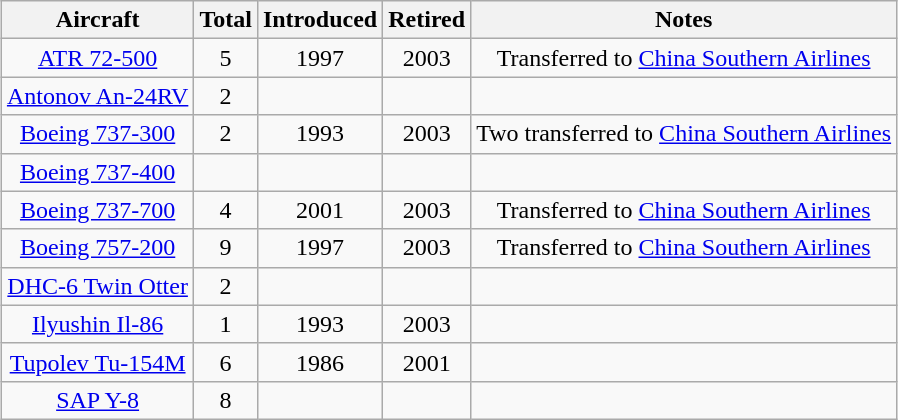<table class="wikitable" style="margin:1em auto;margin:auto;text-align:center;">
<tr>
<th>Aircraft</th>
<th>Total</th>
<th>Introduced</th>
<th>Retired</th>
<th>Notes</th>
</tr>
<tr>
<td><a href='#'>ATR 72-500</a></td>
<td>5</td>
<td>1997</td>
<td>2003</td>
<td>Transferred to <a href='#'>China Southern Airlines</a></td>
</tr>
<tr>
<td><a href='#'>Antonov An-24RV</a></td>
<td>2</td>
<td></td>
<td></td>
<td></td>
</tr>
<tr>
<td><a href='#'>Boeing 737-300</a></td>
<td>2</td>
<td>1993</td>
<td>2003</td>
<td>Two transferred to <a href='#'>China Southern Airlines</a></td>
</tr>
<tr>
<td><a href='#'>Boeing 737-400</a></td>
<td></td>
<td></td>
<td></td>
<td></td>
</tr>
<tr>
<td><a href='#'>Boeing 737-700</a></td>
<td>4</td>
<td>2001</td>
<td>2003</td>
<td>Transferred to <a href='#'>China Southern Airlines</a></td>
</tr>
<tr>
<td><a href='#'>Boeing 757-200</a></td>
<td>9</td>
<td>1997</td>
<td>2003</td>
<td>Transferred to <a href='#'>China Southern Airlines</a></td>
</tr>
<tr>
<td><a href='#'>DHC-6 Twin Otter</a></td>
<td>2</td>
<td></td>
<td></td>
<td></td>
</tr>
<tr>
<td><a href='#'>Ilyushin Il-86</a></td>
<td>1</td>
<td>1993</td>
<td>2003</td>
<td></td>
</tr>
<tr>
<td><a href='#'>Tupolev Tu-154M</a></td>
<td>6</td>
<td>1986</td>
<td>2001</td>
<td></td>
</tr>
<tr>
<td><a href='#'>SAP Y-8</a></td>
<td>8</td>
<td></td>
<td></td>
<td></td>
</tr>
</table>
